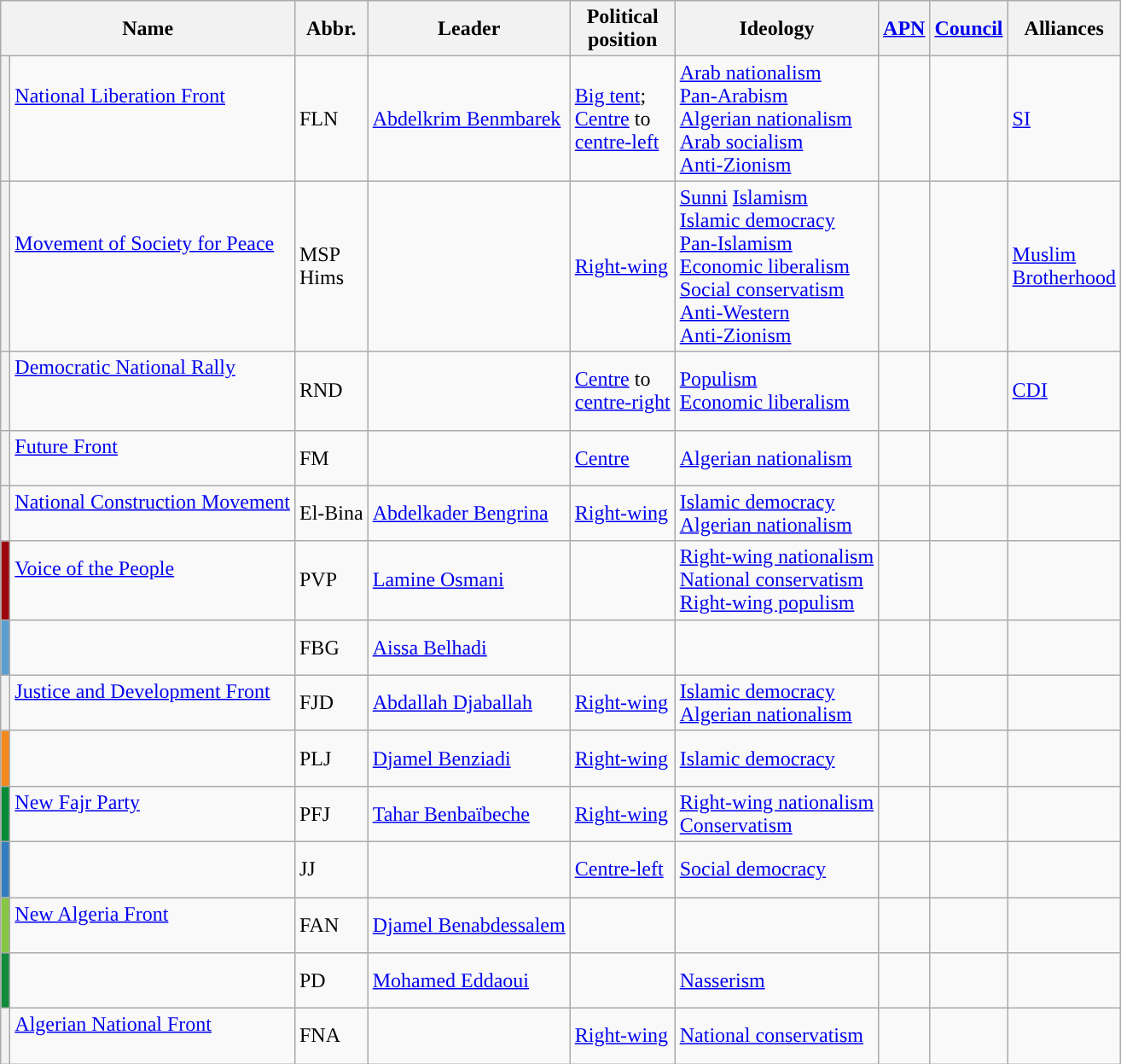<table class="wikitable sortable">
<tr ">
<th colspan=2>Name</th>
<th class=unsortable>Abbr.</th>
<th>Leader</th>
<th>Political<br>position</th>
<th>Ideology</th>
<th><a href='#'>APN</a></th>
<th><a href='#'>Council</a></th>
<th>Alliances</th>
</tr>
<tr>
<th style="background-color:"></th>
<td><a href='#'>National Liberation Front</a><br><small><br><br></small></td>
<td>FLN</td>
<td><a href='#'>Abdelkrim Benmbarek</a></td>
<td><a href='#'>Big tent</a>;<br><a href='#'>Centre</a> to<br><a href='#'>centre-left</a></td>
<td><a href='#'>Arab nationalism</a><br><a href='#'>Pan-Arabism</a><br><a href='#'>Algerian nationalism</a><br><a href='#'>Arab socialism</a><br><a href='#'>Anti-Zionism</a></td>
<td></td>
<td></td>
<td><a href='#'>SI</a><br></td>
</tr>
<tr>
<th style="background-color: "></th>
<td><a href='#'>Movement of Society for Peace</a><br><small><br><br></small></td>
<td>MSP<br>Hims</td>
<td></td>
<td><a href='#'>Right-wing</a></td>
<td><a href='#'>Sunni</a> <a href='#'>Islamism</a><br><a href='#'>Islamic democracy</a><br><a href='#'>Pan-Islamism</a><br><a href='#'>Economic liberalism</a><br><a href='#'>Social conservatism</a><br><a href='#'>Anti-Western</a><br><a href='#'>Anti-Zionism</a></td>
<td></td>
<td></td>
<td><a href='#'>Muslim<br>Brotherhood</a></td>
</tr>
<tr>
<th style="background-color:"></th>
<td><a href='#'>Democratic National Rally</a><br><small><br><br></small></td>
<td>RND</td>
<td></td>
<td><a href='#'>Centre</a> to<br><a href='#'>centre-right</a></td>
<td><a href='#'>Populism</a><br><a href='#'>Economic liberalism</a></td>
<td></td>
<td></td>
<td><a href='#'>CDI</a></td>
</tr>
<tr>
<th style="background-color: "></th>
<td><a href='#'>Future Front</a><br><small><br></small></td>
<td>FM</td>
<td></td>
<td><a href='#'>Centre</a></td>
<td><a href='#'>Algerian nationalism</a></td>
<td></td>
<td></td>
<td></td>
</tr>
<tr>
<th style="background-color:"></th>
<td><a href='#'>National Construction Movement</a><br><small><br></small></td>
<td>El-Bina</td>
<td><a href='#'>Abdelkader Bengrina</a></td>
<td><a href='#'>Right-wing</a></td>
<td><a href='#'>Islamic democracy</a><br><a href='#'>Algerian nationalism</a></td>
<td></td>
<td></td>
<td></td>
</tr>
<tr>
<th style="background-color:#9D060D"></th>
<td><a href='#'>Voice of the People</a><br><small><br></small></td>
<td>PVP</td>
<td><a href='#'>Lamine Osmani</a></td>
<td></td>
<td><a href='#'>Right-wing nationalism</a><br><a href='#'>National conservatism</a><br><a href='#'>Right-wing populism</a></td>
<td></td>
<td></td>
<td></td>
</tr>
<tr>
<th style="background-color:#5C9ED0"></th>
<td><br><small><br></small></td>
<td>FBG</td>
<td><a href='#'>Aissa Belhadi</a></td>
<td></td>
<td></td>
<td></td>
<td></td>
<td></td>
</tr>
<tr>
<th style="background-color: "></th>
<td><a href='#'>Justice and Development Front</a><br><small><br></small></td>
<td>FJD</td>
<td><a href='#'>Abdallah Djaballah</a></td>
<td><a href='#'>Right-wing</a></td>
<td><a href='#'>Islamic democracy</a><br><a href='#'>Algerian nationalism</a></td>
<td></td>
<td></td>
<td></td>
</tr>
<tr>
<th style="background-color:#F38A1F"></th>
<td><br><small><br></small></td>
<td>PLJ</td>
<td><a href='#'>Djamel Benziadi</a></td>
<td><a href='#'>Right-wing</a></td>
<td><a href='#'>Islamic democracy</a></td>
<td></td>
<td></td>
<td></td>
</tr>
<tr>
<th style="background-color:#088B38"></th>
<td><a href='#'>New Fajr Party</a><br><small><br></small></td>
<td>PFJ</td>
<td><a href='#'>Tahar Benbaïbeche</a></td>
<td><a href='#'>Right-wing</a></td>
<td><a href='#'>Right-wing nationalism</a><br><a href='#'>Conservatism</a></td>
<td></td>
<td></td>
<td></td>
</tr>
<tr>
<th style="background-color: #337DBE"></th>
<td><br><small><br></small></td>
<td>JJ</td>
<td></td>
<td><a href='#'>Centre-left</a></td>
<td><a href='#'>Social democracy</a></td>
<td></td>
<td></td>
<td></td>
</tr>
<tr>
<th style="background-color:#87C644"></th>
<td><a href='#'>New Algeria Front</a><br><small><br></small></td>
<td>FAN</td>
<td><a href='#'>Djamel Benabdessalem</a></td>
<td></td>
<td></td>
<td></td>
<td></td>
<td></td>
</tr>
<tr>
<th style="background-color:#128B3C"></th>
<td><br><small><br></small></td>
<td>PD</td>
<td><a href='#'>Mohamed Eddaoui</a></td>
<td></td>
<td><a href='#'>Nasserism</a></td>
<td></td>
<td></td>
<td></td>
</tr>
<tr>
<th style="background-color: "></th>
<td><a href='#'>Algerian National Front</a><br><small><br></small></td>
<td>FNA</td>
<td></td>
<td><a href='#'>Right-wing</a></td>
<td><a href='#'>National conservatism</a></td>
<td></td>
<td></td>
<td></td>
</tr>
</table>
